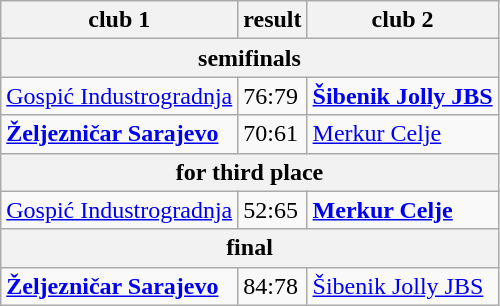<table class="wikitable">
<tr>
<th>club 1</th>
<th>result</th>
<th>club 2</th>
</tr>
<tr>
<th colspan="3">semifinals</th>
</tr>
<tr>
<td> <a href='#'>Gospić Industrogradnja</a></td>
<td>76:79</td>
<td> <strong><a href='#'>Šibenik Jolly JBS</a></strong></td>
</tr>
<tr>
<td> <strong><a href='#'>Željezničar Sarajevo</a></strong></td>
<td>70:61</td>
<td> <a href='#'>Merkur Celje</a></td>
</tr>
<tr>
<th colspan="3">for third place</th>
</tr>
<tr>
<td> <a href='#'>Gospić Industrogradnja</a></td>
<td>52:65</td>
<td> <strong><a href='#'>Merkur Celje</a></strong></td>
</tr>
<tr>
<th colspan="3">final</th>
</tr>
<tr>
<td> <strong><a href='#'>Željezničar Sarajevo</a></strong></td>
<td>84:78</td>
<td> <a href='#'>Šibenik Jolly JBS</a></td>
</tr>
</table>
